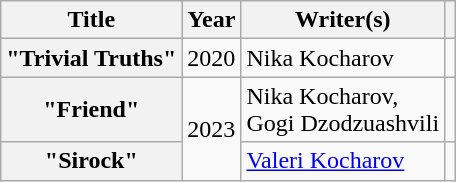<table class="wikitable plainrowheaders">
<tr>
<th scope="col">Title</th>
<th scope="col">Year</th>
<th scope="col">Writer(s)</th>
<th scope="col"></th>
</tr>
<tr>
<th scope="row">"Trivial Truths"</th>
<td style="text-align:center;">2020</td>
<td>Nika Kocharov</td>
<td style="text-align:center;"></td>
</tr>
<tr>
<th scope="row">"Friend"<br></th>
<td rowspan=2 style="text-align:center;">2023</td>
<td>Nika Kocharov,<br>Gogi Dzodzuashvili</td>
<td style="text-align:center;"></td>
</tr>
<tr>
<th scope="row">"Sirock"<br></th>
<td><a href='#'>Valeri Kocharov</a></td>
<td></td>
</tr>
</table>
